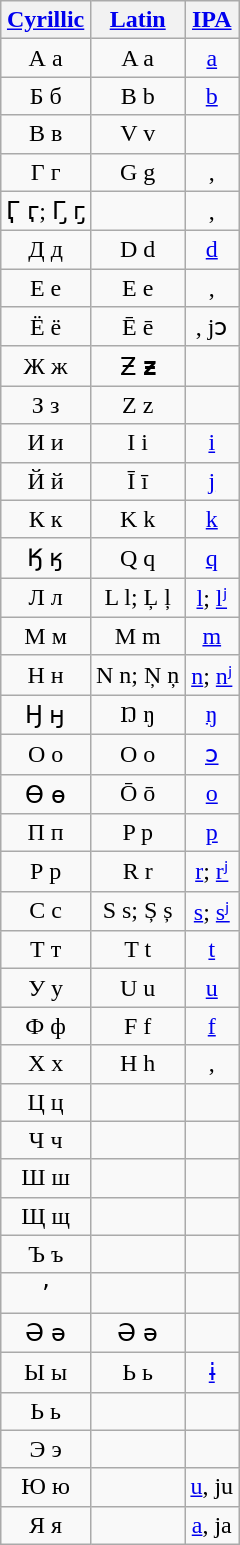<table class="wikitable" style="text-align:center">
<tr>
<th><a href='#'>Cyrillic</a></th>
<th><a href='#'>Latin</a></th>
<th><a href='#'>IPA</a></th>
</tr>
<tr>
<td>А а</td>
<td>A a</td>
<td><a href='#'>a</a></td>
</tr>
<tr>
<td>Б б</td>
<td>B b</td>
<td><a href='#'>b</a></td>
</tr>
<tr>
<td>В в</td>
<td>V v</td>
<td></td>
</tr>
<tr>
<td>Г г</td>
<td>G g</td>
<td>, </td>
</tr>
<tr>
<td>Ӷ ӷ; Г̡ г̡</td>
<td></td>
<td>, </td>
</tr>
<tr>
<td>Д д</td>
<td>D d</td>
<td><a href='#'>d</a></td>
</tr>
<tr>
<td>Е е</td>
<td>E e</td>
<td>, </td>
</tr>
<tr>
<td>Ё ё</td>
<td>Ē ē</td>
<td>, jɔ</td>
</tr>
<tr>
<td>Ж ж</td>
<td>Ƶ <strong>ƶ</strong></td>
<td></td>
</tr>
<tr>
<td>З з</td>
<td>Z z</td>
<td></td>
</tr>
<tr>
<td>И и</td>
<td>I i</td>
<td><a href='#'>i</a></td>
</tr>
<tr>
<td>Й й</td>
<td>Ī ī</td>
<td><a href='#'>j</a></td>
</tr>
<tr>
<td>К к</td>
<td>K k</td>
<td><a href='#'>k</a></td>
</tr>
<tr>
<td>Ӄ ӄ</td>
<td>Q q</td>
<td><a href='#'>q</a></td>
</tr>
<tr>
<td>Л л</td>
<td>L l; Ļ ļ</td>
<td><a href='#'>l</a>; <a href='#'>lʲ</a></td>
</tr>
<tr>
<td>М м</td>
<td>M m</td>
<td><a href='#'>m</a></td>
</tr>
<tr>
<td>Н н</td>
<td>N n; Ņ ņ</td>
<td><a href='#'>n</a>; <a href='#'>nʲ</a></td>
</tr>
<tr>
<td>Ӈ ӈ</td>
<td>Ŋ ŋ</td>
<td><a href='#'>ŋ</a></td>
</tr>
<tr>
<td>О о</td>
<td>O o</td>
<td><a href='#'>ɔ</a></td>
</tr>
<tr>
<td>Ө ө</td>
<td>Ō ō</td>
<td><a href='#'>o</a></td>
</tr>
<tr>
<td>П п</td>
<td>P p</td>
<td><a href='#'>p</a></td>
</tr>
<tr>
<td>Р р</td>
<td>R r</td>
<td><a href='#'>r</a>; <a href='#'>rʲ</a></td>
</tr>
<tr>
<td>С с</td>
<td>S s; Ș ș</td>
<td><a href='#'>s</a>; <a href='#'>sʲ</a></td>
</tr>
<tr>
<td>Т т</td>
<td>T t</td>
<td><a href='#'>t</a></td>
</tr>
<tr>
<td>У у</td>
<td>U u</td>
<td><a href='#'>u</a></td>
</tr>
<tr>
<td>Ф ф</td>
<td>F f</td>
<td><a href='#'>f</a></td>
</tr>
<tr>
<td>Х х</td>
<td>H h</td>
<td>, </td>
</tr>
<tr>
<td>Ц ц</td>
<td></td>
<td></td>
</tr>
<tr>
<td>Ч ч</td>
<td></td>
<td></td>
</tr>
<tr>
<td>Ш ш</td>
<td></td>
<td></td>
</tr>
<tr>
<td>Щ щ</td>
<td></td>
<td></td>
</tr>
<tr>
<td>Ъ ъ</td>
<td></td>
<td></td>
</tr>
<tr>
<td>ʼ</td>
<td></td>
<td></td>
</tr>
<tr>
<td>Ә ә</td>
<td>Ə ə</td>
<td></td>
</tr>
<tr>
<td>Ы ы</td>
<td>Ь ь</td>
<td><a href='#'>ɨ</a></td>
</tr>
<tr>
<td>Ь ь</td>
<td></td>
<td></td>
</tr>
<tr>
<td>Э э</td>
<td></td>
<td></td>
</tr>
<tr>
<td>Ю ю</td>
<td></td>
<td><a href='#'>u</a>, ju</td>
</tr>
<tr>
<td>Я я</td>
<td></td>
<td><a href='#'>a</a>, ja</td>
</tr>
</table>
